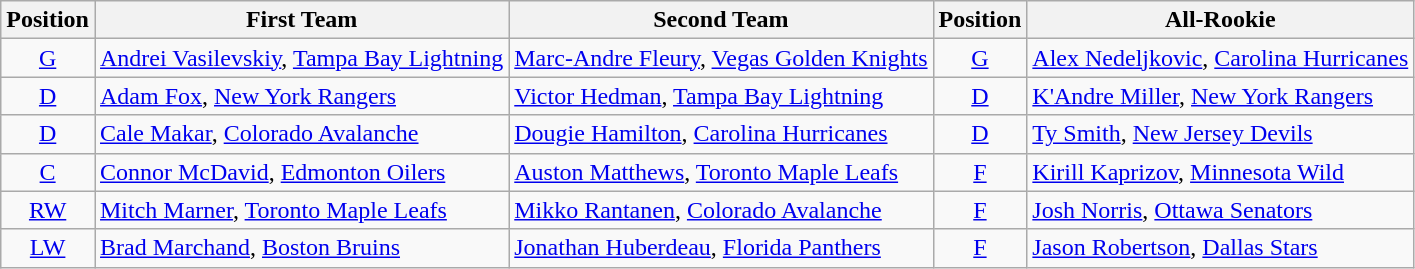<table class="wikitable">
<tr>
<th>Position</th>
<th>First Team</th>
<th>Second Team</th>
<th>Position</th>
<th>All-Rookie</th>
</tr>
<tr>
<td align=center><a href='#'>G</a></td>
<td><a href='#'>Andrei Vasilevskiy</a>, <a href='#'>Tampa Bay Lightning</a></td>
<td><a href='#'>Marc-Andre Fleury</a>, <a href='#'>Vegas Golden Knights</a></td>
<td align=center><a href='#'>G</a></td>
<td><a href='#'>Alex Nedeljkovic</a>, <a href='#'>Carolina Hurricanes</a></td>
</tr>
<tr>
<td align=center><a href='#'>D</a></td>
<td><a href='#'>Adam Fox</a>, <a href='#'>New York Rangers</a></td>
<td><a href='#'>Victor Hedman</a>, <a href='#'>Tampa Bay Lightning</a></td>
<td align=center><a href='#'>D</a></td>
<td><a href='#'>K'Andre Miller</a>, <a href='#'>New York Rangers</a></td>
</tr>
<tr>
<td align=center><a href='#'>D</a></td>
<td><a href='#'>Cale Makar</a>, <a href='#'>Colorado Avalanche</a></td>
<td><a href='#'>Dougie Hamilton</a>, <a href='#'>Carolina Hurricanes</a></td>
<td align=center><a href='#'>D</a></td>
<td><a href='#'>Ty Smith</a>, <a href='#'>New Jersey Devils</a></td>
</tr>
<tr>
<td align=center><a href='#'>C</a></td>
<td><a href='#'>Connor McDavid</a>, <a href='#'>Edmonton Oilers</a></td>
<td><a href='#'>Auston Matthews</a>, <a href='#'>Toronto Maple Leafs</a></td>
<td align=center><a href='#'>F</a></td>
<td><a href='#'>Kirill Kaprizov</a>, <a href='#'>Minnesota Wild</a></td>
</tr>
<tr>
<td align=center><a href='#'>RW</a></td>
<td><a href='#'>Mitch Marner</a>, <a href='#'>Toronto Maple Leafs</a></td>
<td><a href='#'>Mikko Rantanen</a>, <a href='#'>Colorado Avalanche</a></td>
<td align=center><a href='#'>F</a></td>
<td><a href='#'>Josh Norris</a>, <a href='#'>Ottawa Senators</a></td>
</tr>
<tr>
<td align=center><a href='#'>LW</a></td>
<td><a href='#'>Brad Marchand</a>, <a href='#'>Boston Bruins</a></td>
<td><a href='#'>Jonathan Huberdeau</a>, <a href='#'>Florida Panthers</a></td>
<td align=center><a href='#'>F</a></td>
<td><a href='#'>Jason Robertson</a>, <a href='#'>Dallas Stars</a></td>
</tr>
</table>
